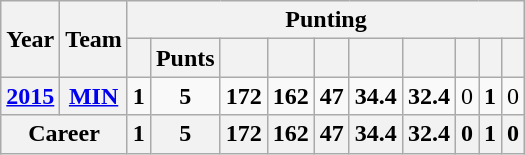<table class=wikitable style="text-align:center;">
<tr>
<th rowspan="2">Year</th>
<th rowspan="2">Team</th>
<th colspan="10">Punting</th>
</tr>
<tr>
<th></th>
<th>Punts</th>
<th></th>
<th></th>
<th></th>
<th></th>
<th></th>
<th></th>
<th></th>
<th></th>
</tr>
<tr>
<th><a href='#'>2015</a></th>
<th><a href='#'>MIN</a></th>
<td><strong>1</strong></td>
<td><strong>5</strong></td>
<td><strong>172</strong></td>
<td><strong>162</strong></td>
<td><strong>47</strong></td>
<td><strong>34.4</strong></td>
<td><strong>32.4</strong></td>
<td>0</td>
<td><strong>1</strong></td>
<td>0</td>
</tr>
<tr>
<th colspan="2">Career</th>
<th>1</th>
<th>5</th>
<th>172</th>
<th>162</th>
<th>47</th>
<th>34.4</th>
<th>32.4</th>
<th>0</th>
<th>1</th>
<th>0</th>
</tr>
</table>
